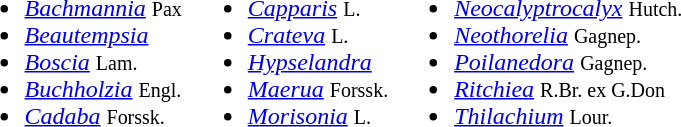<table>
<tr valign=top>
<td><br><ul><li><em><a href='#'>Bachmannia</a></em> <small>Pax</small></li><li><em><a href='#'>Beautempsia</a></em> </li><li><em><a href='#'>Boscia</a></em> <small>Lam.</small></li><li><em><a href='#'>Buchholzia</a></em> <small>Engl.</small></li><li><em><a href='#'>Cadaba</a></em> <small>Forssk.</small></li></ul></td>
<td><br><ul><li><em><a href='#'>Capparis</a></em> <small>L.</small></li><li><em><a href='#'>Crateva</a></em> <small>L.</small></li><li><em><a href='#'>Hypselandra</a></em> </li><li><em><a href='#'>Maerua</a></em> <small>Forssk.</small></li><li><em><a href='#'>Morisonia</a></em> <small>L.</small></li></ul></td>
<td><br><ul><li><em><a href='#'>Neocalyptrocalyx</a></em> <small>Hutch.</small></li><li><em><a href='#'>Neothorelia</a></em> <small>Gagnep.</small></li><li><em><a href='#'>Poilanedora</a></em> <small>Gagnep.</small></li><li><em><a href='#'>Ritchiea</a></em> <small>R.Br. ex G.Don</small></li><li><em><a href='#'>Thilachium</a></em> <small>Lour.</small></li></ul></td>
</tr>
</table>
